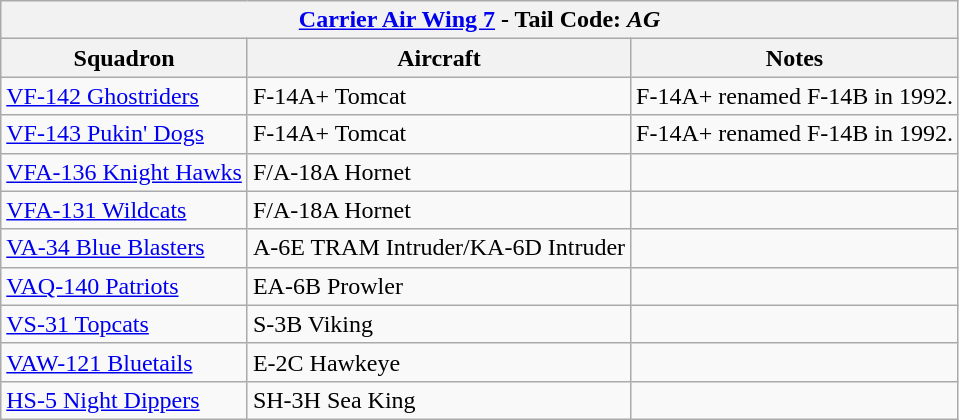<table class="wikitable">
<tr>
<th colspan="3"><a href='#'>Carrier Air Wing 7</a> - Tail Code: <em>AG</em></th>
</tr>
<tr>
<th>Squadron</th>
<th>Aircraft</th>
<th>Notes</th>
</tr>
<tr>
<td><a href='#'>VF-142 Ghostriders</a></td>
<td>F-14A+ Tomcat</td>
<td>F-14A+ renamed F-14B in 1992.</td>
</tr>
<tr>
<td><a href='#'>VF-143 Pukin' Dogs</a></td>
<td>F-14A+ Tomcat</td>
<td>F-14A+ renamed F-14B in 1992.</td>
</tr>
<tr>
<td><a href='#'>VFA-136 Knight Hawks</a></td>
<td>F/A-18A Hornet</td>
<td></td>
</tr>
<tr>
<td><a href='#'>VFA-131 Wildcats</a></td>
<td>F/A-18A Hornet</td>
<td></td>
</tr>
<tr>
<td><a href='#'>VA-34 Blue Blasters</a></td>
<td>A-6E TRAM Intruder/KA-6D Intruder</td>
<td></td>
</tr>
<tr>
<td><a href='#'>VAQ-140 Patriots</a></td>
<td>EA-6B Prowler</td>
<td></td>
</tr>
<tr>
<td><a href='#'>VS-31 Topcats</a></td>
<td>S-3B Viking</td>
<td></td>
</tr>
<tr>
<td><a href='#'>VAW-121 Bluetails</a></td>
<td>E-2C Hawkeye</td>
<td></td>
</tr>
<tr>
<td><a href='#'>HS-5 Night Dippers</a></td>
<td>SH-3H Sea King</td>
<td></td>
</tr>
</table>
